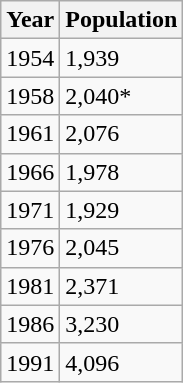<table class="wikitable">
<tr>
<th>Year</th>
<th>Population</th>
</tr>
<tr>
<td>1954</td>
<td>1,939</td>
</tr>
<tr>
<td>1958</td>
<td>2,040*</td>
</tr>
<tr>
<td>1961</td>
<td>2,076</td>
</tr>
<tr>
<td>1966</td>
<td>1,978</td>
</tr>
<tr>
<td>1971</td>
<td>1,929</td>
</tr>
<tr>
<td>1976</td>
<td>2,045</td>
</tr>
<tr>
<td>1981</td>
<td>2,371</td>
</tr>
<tr>
<td>1986</td>
<td>3,230</td>
</tr>
<tr>
<td>1991</td>
<td>4,096</td>
</tr>
</table>
